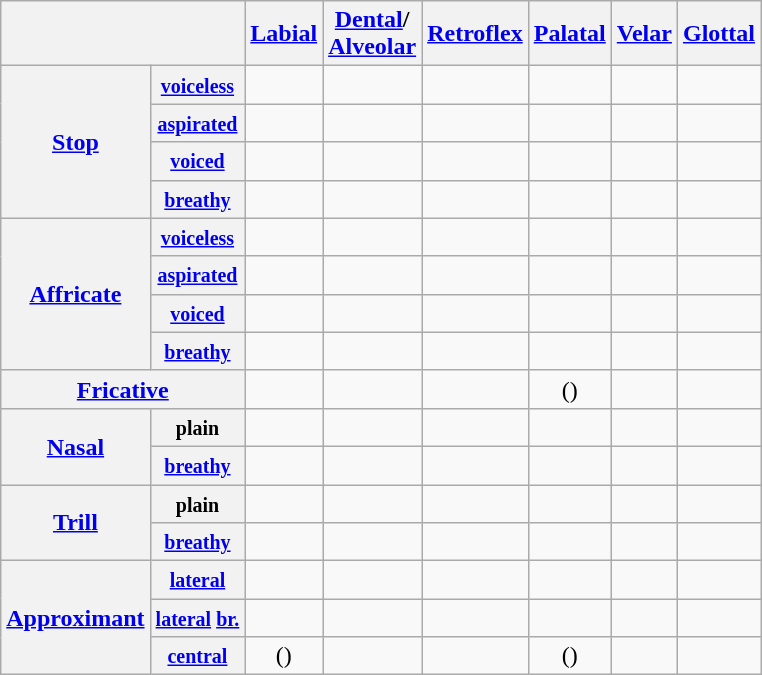<table class="wikitable" style="text-align:center">
<tr>
<th colspan="2"></th>
<th><a href='#'>Labial</a></th>
<th><a href='#'>Dental</a>/<br><a href='#'>Alveolar</a></th>
<th><a href='#'>Retroflex</a></th>
<th><a href='#'>Palatal</a></th>
<th><a href='#'>Velar</a></th>
<th><a href='#'>Glottal</a></th>
</tr>
<tr>
<th rowspan="4"><a href='#'>Stop</a></th>
<th><small><a href='#'>voiceless</a></small></th>
<td></td>
<td></td>
<td></td>
<td></td>
<td></td>
<td></td>
</tr>
<tr>
<th><small><a href='#'>aspirated</a></small></th>
<td></td>
<td></td>
<td></td>
<td></td>
<td></td>
<td></td>
</tr>
<tr>
<th><small><a href='#'>voiced</a></small></th>
<td></td>
<td></td>
<td></td>
<td></td>
<td></td>
<td></td>
</tr>
<tr>
<th><small><a href='#'>breathy</a></small></th>
<td></td>
<td></td>
<td></td>
<td></td>
<td></td>
<td></td>
</tr>
<tr>
<th rowspan="4"><a href='#'>Affricate</a></th>
<th><small><a href='#'>voiceless</a></small></th>
<td></td>
<td></td>
<td></td>
<td></td>
<td></td>
<td></td>
</tr>
<tr>
<th><small><a href='#'>aspirated</a></small></th>
<td></td>
<td></td>
<td></td>
<td></td>
<td></td>
<td></td>
</tr>
<tr>
<th><small><a href='#'>voiced</a></small></th>
<td></td>
<td></td>
<td></td>
<td></td>
<td></td>
<td></td>
</tr>
<tr>
<th><small><a href='#'>breathy</a></small></th>
<td></td>
<td></td>
<td></td>
<td></td>
<td></td>
<td></td>
</tr>
<tr>
<th colspan="2"><a href='#'>Fricative</a></th>
<td></td>
<td></td>
<td></td>
<td>()</td>
<td></td>
<td></td>
</tr>
<tr>
<th rowspan="2"><a href='#'>Nasal</a></th>
<th><small>plain</small></th>
<td></td>
<td></td>
<td></td>
<td></td>
<td></td>
<td></td>
</tr>
<tr>
<th><small><a href='#'>breathy</a></small></th>
<td></td>
<td></td>
<td></td>
<td></td>
<td></td>
<td></td>
</tr>
<tr>
<th rowspan="2"><a href='#'>Trill</a></th>
<th><small>plain</small></th>
<td></td>
<td></td>
<td></td>
<td></td>
<td></td>
<td></td>
</tr>
<tr>
<th><small><a href='#'>breathy</a></small></th>
<td></td>
<td></td>
<td></td>
<td></td>
<td></td>
<td></td>
</tr>
<tr>
<th rowspan="3"><a href='#'>Approximant</a></th>
<th><small><a href='#'>lateral</a></small></th>
<td></td>
<td></td>
<td></td>
<td></td>
<td></td>
<td></td>
</tr>
<tr>
<th><small><a href='#'>lateral</a> <a href='#'>br.</a></small></th>
<td></td>
<td></td>
<td></td>
<td></td>
<td></td>
<td></td>
</tr>
<tr>
<th><small><a href='#'>central</a></small></th>
<td>()</td>
<td></td>
<td></td>
<td>()</td>
<td></td>
<td></td>
</tr>
</table>
